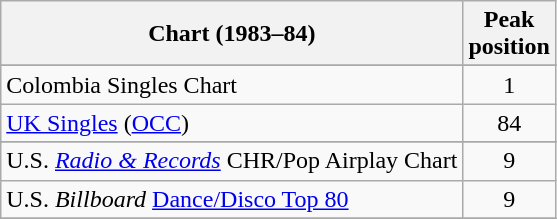<table class="wikitable sortable">
<tr>
<th>Chart (1983–84)</th>
<th>Peak<br>position</th>
</tr>
<tr>
</tr>
<tr>
<td>Colombia Singles Chart</td>
<td align="center">1</td>
</tr>
<tr>
<td><a href='#'>UK Singles</a> (<a href='#'>OCC</a>)</td>
<td align="center">84</td>
</tr>
<tr>
</tr>
<tr>
<td>U.S. <em><a href='#'>Radio & Records</a></em> CHR/Pop Airplay Chart</td>
<td align="center">9</td>
</tr>
<tr>
<td>U.S. <em>Billboard</em> <a href='#'>Dance/Disco Top 80</a></td>
<td align="center">9</td>
</tr>
<tr>
</tr>
</table>
